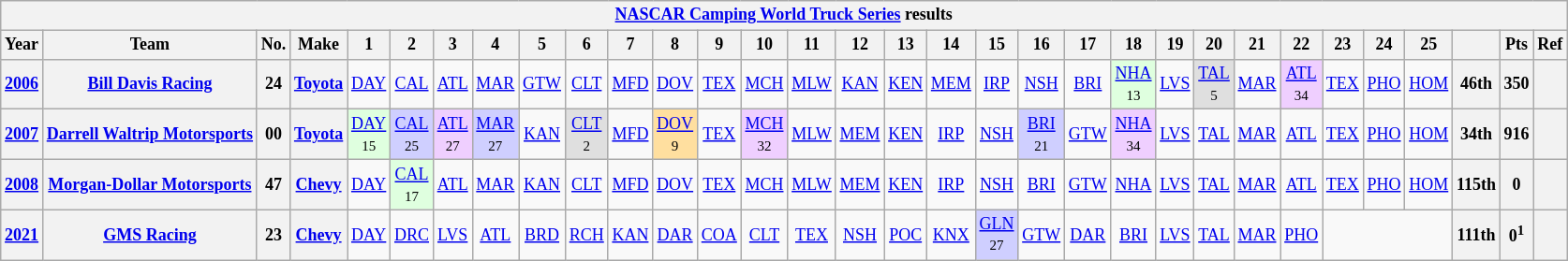<table class="wikitable" style="text-align:center; font-size:75%">
<tr>
<th colspan=32><a href='#'>NASCAR Camping World Truck Series</a> results</th>
</tr>
<tr>
<th>Year</th>
<th>Team</th>
<th>No.</th>
<th>Make</th>
<th>1</th>
<th>2</th>
<th>3</th>
<th>4</th>
<th>5</th>
<th>6</th>
<th>7</th>
<th>8</th>
<th>9</th>
<th>10</th>
<th>11</th>
<th>12</th>
<th>13</th>
<th>14</th>
<th>15</th>
<th>16</th>
<th>17</th>
<th>18</th>
<th>19</th>
<th>20</th>
<th>21</th>
<th>22</th>
<th>23</th>
<th>24</th>
<th>25</th>
<th></th>
<th>Pts</th>
<th>Ref</th>
</tr>
<tr>
<th><a href='#'>2006</a></th>
<th><a href='#'>Bill Davis Racing</a></th>
<th>24</th>
<th><a href='#'>Toyota</a></th>
<td><a href='#'>DAY</a></td>
<td><a href='#'>CAL</a></td>
<td><a href='#'>ATL</a></td>
<td><a href='#'>MAR</a></td>
<td><a href='#'>GTW</a></td>
<td><a href='#'>CLT</a></td>
<td><a href='#'>MFD</a></td>
<td><a href='#'>DOV</a></td>
<td><a href='#'>TEX</a></td>
<td><a href='#'>MCH</a></td>
<td><a href='#'>MLW</a></td>
<td><a href='#'>KAN</a></td>
<td><a href='#'>KEN</a></td>
<td><a href='#'>MEM</a></td>
<td><a href='#'>IRP</a></td>
<td><a href='#'>NSH</a></td>
<td><a href='#'>BRI</a></td>
<td style="background:#DFFFDF;"><a href='#'>NHA</a><br><small>13</small></td>
<td><a href='#'>LVS</a></td>
<td style="background:#DFDFDF;"><a href='#'>TAL</a><br><small>5</small></td>
<td><a href='#'>MAR</a></td>
<td style="background:#EFCFFF;"><a href='#'>ATL</a><br><small>34</small></td>
<td><a href='#'>TEX</a></td>
<td><a href='#'>PHO</a></td>
<td><a href='#'>HOM</a></td>
<th>46th</th>
<th>350</th>
<th></th>
</tr>
<tr>
<th><a href='#'>2007</a></th>
<th><a href='#'>Darrell Waltrip Motorsports</a></th>
<th>00</th>
<th><a href='#'>Toyota</a></th>
<td style="background:#DFFFDF;"><a href='#'>DAY</a><br><small>15</small></td>
<td style="background:#CFCFFF;"><a href='#'>CAL</a><br><small>25</small></td>
<td style="background:#EFCFFF;"><a href='#'>ATL</a><br><small>27</small></td>
<td style="background:#CFCFFF;"><a href='#'>MAR</a><br><small>27</small></td>
<td><a href='#'>KAN</a></td>
<td style="background:#DFDFDF;"><a href='#'>CLT</a><br><small>2</small></td>
<td><a href='#'>MFD</a></td>
<td style="background:#FFDF9F;"><a href='#'>DOV</a><br><small>9</small></td>
<td><a href='#'>TEX</a></td>
<td style="background:#EFCFFF;"><a href='#'>MCH</a><br><small>32</small></td>
<td><a href='#'>MLW</a></td>
<td><a href='#'>MEM</a></td>
<td><a href='#'>KEN</a></td>
<td><a href='#'>IRP</a></td>
<td><a href='#'>NSH</a></td>
<td style="background:#CFCFFF;"><a href='#'>BRI</a><br><small>21</small></td>
<td><a href='#'>GTW</a></td>
<td style="background:#EFCFFF;"><a href='#'>NHA</a><br><small>34</small></td>
<td><a href='#'>LVS</a></td>
<td><a href='#'>TAL</a></td>
<td><a href='#'>MAR</a></td>
<td><a href='#'>ATL</a></td>
<td><a href='#'>TEX</a></td>
<td><a href='#'>PHO</a></td>
<td><a href='#'>HOM</a></td>
<th>34th</th>
<th>916</th>
<th></th>
</tr>
<tr>
<th><a href='#'>2008</a></th>
<th><a href='#'>Morgan-Dollar Motorsports</a></th>
<th>47</th>
<th><a href='#'>Chevy</a></th>
<td><a href='#'>DAY</a></td>
<td style="background:#DFFFDF;"><a href='#'>CAL</a><br><small>17</small></td>
<td><a href='#'>ATL</a></td>
<td><a href='#'>MAR</a></td>
<td><a href='#'>KAN</a></td>
<td><a href='#'>CLT</a></td>
<td><a href='#'>MFD</a></td>
<td><a href='#'>DOV</a></td>
<td><a href='#'>TEX</a></td>
<td><a href='#'>MCH</a></td>
<td><a href='#'>MLW</a></td>
<td><a href='#'>MEM</a></td>
<td><a href='#'>KEN</a></td>
<td><a href='#'>IRP</a></td>
<td><a href='#'>NSH</a></td>
<td><a href='#'>BRI</a></td>
<td><a href='#'>GTW</a></td>
<td><a href='#'>NHA</a></td>
<td><a href='#'>LVS</a></td>
<td><a href='#'>TAL</a></td>
<td><a href='#'>MAR</a></td>
<td><a href='#'>ATL</a></td>
<td><a href='#'>TEX</a></td>
<td><a href='#'>PHO</a></td>
<td><a href='#'>HOM</a></td>
<th>115th</th>
<th>0</th>
<th></th>
</tr>
<tr>
<th><a href='#'>2021</a></th>
<th><a href='#'>GMS Racing</a></th>
<th>23</th>
<th><a href='#'>Chevy</a></th>
<td><a href='#'>DAY</a></td>
<td><a href='#'>DRC</a></td>
<td><a href='#'>LVS</a></td>
<td><a href='#'>ATL</a></td>
<td><a href='#'>BRD</a></td>
<td><a href='#'>RCH</a></td>
<td><a href='#'>KAN</a></td>
<td><a href='#'>DAR</a></td>
<td><a href='#'>COA</a></td>
<td><a href='#'>CLT</a></td>
<td><a href='#'>TEX</a></td>
<td><a href='#'>NSH</a></td>
<td><a href='#'>POC</a></td>
<td><a href='#'>KNX</a></td>
<td style="background:#CFCFFF;"><a href='#'>GLN</a><br><small>27</small></td>
<td><a href='#'>GTW</a></td>
<td><a href='#'>DAR</a></td>
<td><a href='#'>BRI</a></td>
<td><a href='#'>LVS</a></td>
<td><a href='#'>TAL</a></td>
<td><a href='#'>MAR</a></td>
<td><a href='#'>PHO</a></td>
<td colspan=3></td>
<th>111th</th>
<th>0<sup>1</sup></th>
<th></th>
</tr>
</table>
